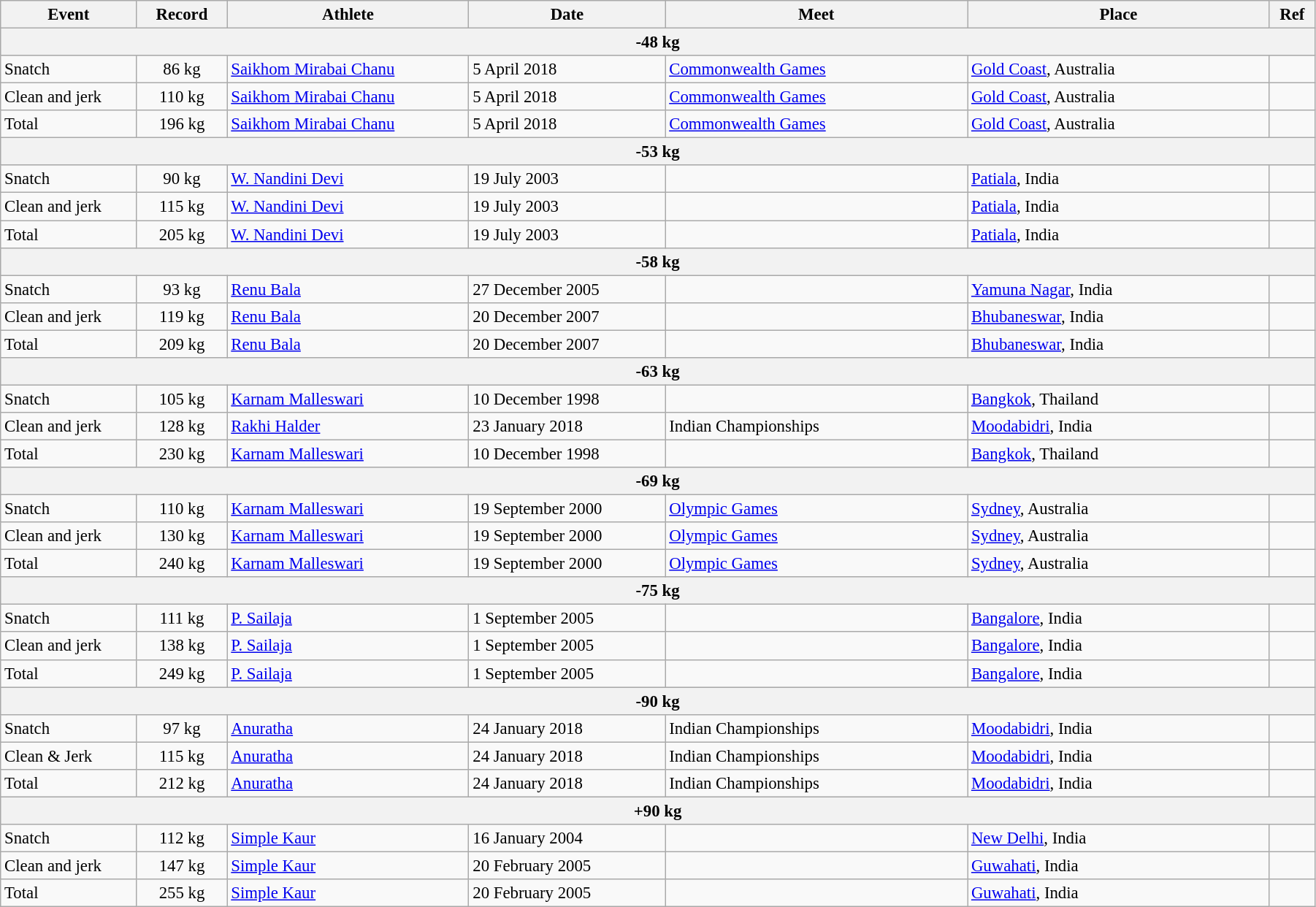<table class="wikitable" style="font-size:95%; width: 95%;">
<tr>
<th width=9%>Event</th>
<th width=6%>Record</th>
<th width=16%>Athlete</th>
<th width=13%>Date</th>
<th width=20%>Meet</th>
<th width=20%>Place</th>
<th width=3%>Ref</th>
</tr>
<tr bgcolor="#DDDDDD">
<th colspan="7">-48 kg</th>
</tr>
<tr>
<td>Snatch</td>
<td align="center">86 kg</td>
<td><a href='#'>Saikhom Mirabai Chanu</a></td>
<td>5 April 2018</td>
<td><a href='#'>Commonwealth Games</a></td>
<td><a href='#'>Gold Coast</a>, Australia</td>
<td></td>
</tr>
<tr>
<td>Clean and jerk</td>
<td align="center">110 kg</td>
<td><a href='#'>Saikhom Mirabai Chanu</a></td>
<td>5 April 2018</td>
<td><a href='#'>Commonwealth Games</a></td>
<td><a href='#'>Gold Coast</a>, Australia</td>
<td></td>
</tr>
<tr>
<td>Total</td>
<td align="center">196 kg</td>
<td><a href='#'>Saikhom Mirabai Chanu</a></td>
<td>5 April 2018</td>
<td><a href='#'>Commonwealth Games</a></td>
<td><a href='#'>Gold Coast</a>, Australia</td>
<td></td>
</tr>
<tr bgcolor="#DDDDDD">
<th colspan="7">-53 kg</th>
</tr>
<tr>
<td>Snatch</td>
<td align="center">90 kg</td>
<td><a href='#'>W. Nandini Devi</a></td>
<td>19 July 2003</td>
<td></td>
<td><a href='#'>Patiala</a>, India</td>
<td></td>
</tr>
<tr>
<td>Clean and jerk</td>
<td align="center">115 kg</td>
<td><a href='#'>W. Nandini Devi</a></td>
<td>19 July 2003</td>
<td></td>
<td><a href='#'>Patiala</a>, India</td>
<td></td>
</tr>
<tr>
<td>Total</td>
<td align="center">205 kg</td>
<td><a href='#'>W. Nandini Devi</a></td>
<td>19 July 2003</td>
<td></td>
<td><a href='#'>Patiala</a>, India</td>
<td></td>
</tr>
<tr bgcolor="#DDDDDD">
<th colspan="7">-58 kg</th>
</tr>
<tr>
<td>Snatch</td>
<td align="center">93 kg</td>
<td><a href='#'>Renu Bala</a></td>
<td>27 December 2005</td>
<td></td>
<td><a href='#'>Yamuna Nagar</a>, India</td>
<td></td>
</tr>
<tr>
<td>Clean and jerk</td>
<td align="center">119 kg</td>
<td><a href='#'>Renu Bala</a></td>
<td>20 December 2007</td>
<td></td>
<td><a href='#'>Bhubaneswar</a>, India</td>
<td></td>
</tr>
<tr>
<td>Total</td>
<td align="center">209 kg</td>
<td><a href='#'>Renu Bala</a></td>
<td>20 December 2007</td>
<td></td>
<td><a href='#'>Bhubaneswar</a>, India</td>
<td></td>
</tr>
<tr bgcolor="#DDDDDD">
<th colspan="7">-63 kg</th>
</tr>
<tr>
<td>Snatch</td>
<td align="center">105 kg</td>
<td><a href='#'>Karnam Malleswari</a></td>
<td>10 December 1998</td>
<td></td>
<td><a href='#'>Bangkok</a>, Thailand</td>
<td></td>
</tr>
<tr>
<td>Clean and jerk</td>
<td align="center">128 kg</td>
<td><a href='#'>Rakhi Halder</a></td>
<td>23 January 2018</td>
<td>Indian Championships</td>
<td><a href='#'>Moodabidri</a>, India</td>
<td></td>
</tr>
<tr>
<td>Total</td>
<td align="center">230 kg</td>
<td><a href='#'>Karnam Malleswari</a></td>
<td>10 December 1998</td>
<td></td>
<td><a href='#'>Bangkok</a>, Thailand</td>
<td></td>
</tr>
<tr bgcolor="#DDDDDD">
<th colspan="7">-69 kg</th>
</tr>
<tr>
<td>Snatch</td>
<td align="center">110 kg</td>
<td><a href='#'>Karnam Malleswari</a></td>
<td>19 September 2000</td>
<td><a href='#'>Olympic Games</a></td>
<td><a href='#'>Sydney</a>, Australia</td>
<td></td>
</tr>
<tr>
<td>Clean and jerk</td>
<td align="center">130 kg</td>
<td><a href='#'>Karnam Malleswari</a></td>
<td>19 September 2000</td>
<td><a href='#'>Olympic Games</a></td>
<td><a href='#'>Sydney</a>, Australia</td>
<td></td>
</tr>
<tr>
<td>Total</td>
<td align="center">240 kg</td>
<td><a href='#'>Karnam Malleswari</a></td>
<td>19 September 2000</td>
<td><a href='#'>Olympic Games</a></td>
<td><a href='#'>Sydney</a>, Australia</td>
<td></td>
</tr>
<tr bgcolor="#DDDDDD">
<th colspan="7">-75 kg</th>
</tr>
<tr>
<td>Snatch</td>
<td align="center">111 kg</td>
<td><a href='#'>P. Sailaja</a></td>
<td>1 September 2005</td>
<td></td>
<td><a href='#'>Bangalore</a>, India</td>
<td></td>
</tr>
<tr>
<td>Clean and jerk</td>
<td align="center">138 kg</td>
<td><a href='#'>P. Sailaja</a></td>
<td>1 September 2005</td>
<td></td>
<td><a href='#'>Bangalore</a>, India</td>
<td></td>
</tr>
<tr>
<td>Total</td>
<td align="center">249 kg</td>
<td><a href='#'>P. Sailaja</a></td>
<td>1 September 2005</td>
<td></td>
<td><a href='#'>Bangalore</a>, India</td>
<td></td>
</tr>
<tr bgcolor="#DDDDDD">
<th colspan="7">-90 kg</th>
</tr>
<tr>
<td>Snatch</td>
<td align=center>97 kg</td>
<td><a href='#'>Anuratha</a></td>
<td>24 January 2018</td>
<td>Indian Championships</td>
<td><a href='#'>Moodabidri</a>, India</td>
<td></td>
</tr>
<tr>
<td>Clean & Jerk</td>
<td align=center>115 kg</td>
<td><a href='#'>Anuratha</a></td>
<td>24 January 2018</td>
<td>Indian Championships</td>
<td><a href='#'>Moodabidri</a>, India</td>
<td></td>
</tr>
<tr>
<td>Total</td>
<td align=center>212 kg</td>
<td><a href='#'>Anuratha</a></td>
<td>24 January 2018</td>
<td>Indian Championships</td>
<td><a href='#'>Moodabidri</a>, India</td>
<td></td>
</tr>
<tr bgcolor="#DDDDDD">
<th colspan="7">+90 kg</th>
</tr>
<tr>
<td>Snatch</td>
<td align="center">112 kg</td>
<td><a href='#'>Simple Kaur</a></td>
<td>16 January 2004</td>
<td></td>
<td><a href='#'>New Delhi</a>, India</td>
<td></td>
</tr>
<tr>
<td>Clean and jerk</td>
<td align="center">147 kg</td>
<td><a href='#'>Simple Kaur</a></td>
<td>20 February 2005</td>
<td></td>
<td><a href='#'>Guwahati</a>, India</td>
<td></td>
</tr>
<tr>
<td>Total</td>
<td align="center">255 kg</td>
<td><a href='#'>Simple Kaur</a></td>
<td>20 February 2005</td>
<td></td>
<td><a href='#'>Guwahati</a>, India</td>
<td></td>
</tr>
</table>
